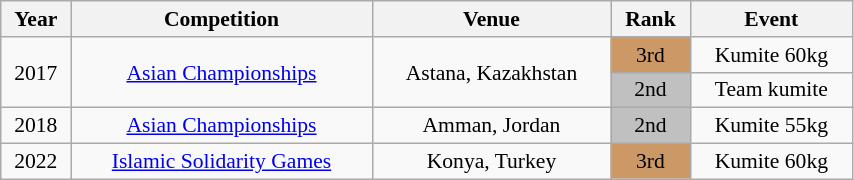<table class="wikitable sortable" width=45% style="font-size:90%; text-align:center;">
<tr>
<th>Year</th>
<th>Competition</th>
<th>Venue</th>
<th>Rank</th>
<th>Event</th>
</tr>
<tr>
<td rowspan=2>2017</td>
<td rowspan=2><a href='#'>Asian Championships</a></td>
<td rowspan=2>Astana, Kazakhstan</td>
<td bgcolor="cc9966">3rd</td>
<td>Kumite 60kg</td>
</tr>
<tr>
<td bgcolor="silver">2nd</td>
<td>Team kumite</td>
</tr>
<tr>
<td>2018</td>
<td><a href='#'>Asian Championships</a></td>
<td>Amman, Jordan</td>
<td bgcolor="silver">2nd</td>
<td>Kumite 55kg</td>
</tr>
<tr>
<td>2022</td>
<td><a href='#'>Islamic Solidarity Games</a></td>
<td>Konya, Turkey</td>
<td bgcolor="cc9966">3rd</td>
<td>Kumite 60kg</td>
</tr>
</table>
